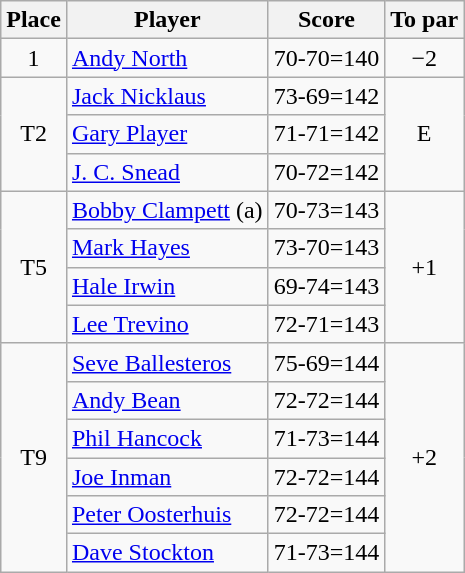<table class="wikitable">
<tr>
<th>Place</th>
<th>Player</th>
<th>Score</th>
<th>To par</th>
</tr>
<tr>
<td align=center>1</td>
<td> <a href='#'>Andy North</a></td>
<td align=center>70-70=140</td>
<td align=center>−2</td>
</tr>
<tr>
<td rowspan="3" align=center>T2</td>
<td> <a href='#'>Jack Nicklaus</a></td>
<td align=center>73-69=142</td>
<td rowspan="3" align=center>E</td>
</tr>
<tr>
<td> <a href='#'>Gary Player</a></td>
<td align=center>71-71=142</td>
</tr>
<tr>
<td> <a href='#'>J. C. Snead</a></td>
<td align=center>70-72=142</td>
</tr>
<tr>
<td rowspan="4" align=center>T5</td>
<td> <a href='#'>Bobby Clampett</a> (a)</td>
<td align=center>70-73=143</td>
<td rowspan="4" align=center>+1</td>
</tr>
<tr>
<td> <a href='#'>Mark Hayes</a></td>
<td align=center>73-70=143</td>
</tr>
<tr>
<td> <a href='#'>Hale Irwin</a></td>
<td align=center>69-74=143</td>
</tr>
<tr>
<td> <a href='#'>Lee Trevino</a></td>
<td align=center>72-71=143</td>
</tr>
<tr>
<td rowspan="6" align=center>T9</td>
<td> <a href='#'>Seve Ballesteros</a></td>
<td align=center>75-69=144</td>
<td rowspan="6" align=center>+2</td>
</tr>
<tr>
<td> <a href='#'>Andy Bean</a></td>
<td align=center>72-72=144</td>
</tr>
<tr>
<td> <a href='#'>Phil Hancock</a></td>
<td align=center>71-73=144</td>
</tr>
<tr>
<td> <a href='#'>Joe Inman</a></td>
<td align=center>72-72=144</td>
</tr>
<tr>
<td> <a href='#'>Peter Oosterhuis</a></td>
<td align=center>72-72=144</td>
</tr>
<tr>
<td> <a href='#'>Dave Stockton</a></td>
<td align=center>71-73=144</td>
</tr>
</table>
